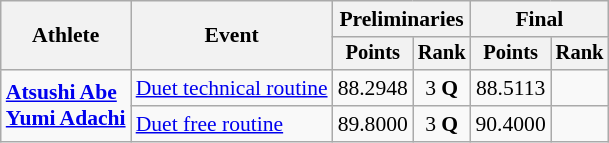<table class=wikitable style="font-size:90%">
<tr>
<th rowspan="2">Athlete</th>
<th rowspan="2">Event</th>
<th colspan="2">Preliminaries</th>
<th colspan="2">Final</th>
</tr>
<tr style="font-size:95%">
<th>Points</th>
<th>Rank</th>
<th>Points</th>
<th>Rank</th>
</tr>
<tr align=center>
<td align=left rowspan=2><strong><a href='#'>Atsushi Abe</a><br><a href='#'>Yumi Adachi</a></strong></td>
<td align=left><a href='#'>Duet technical routine</a></td>
<td>88.2948</td>
<td>3 <strong>Q</strong></td>
<td>88.5113</td>
<td></td>
</tr>
<tr align=center>
<td align=left><a href='#'>Duet free routine</a></td>
<td>89.8000</td>
<td>3 <strong>Q</strong></td>
<td>90.4000</td>
<td></td>
</tr>
</table>
